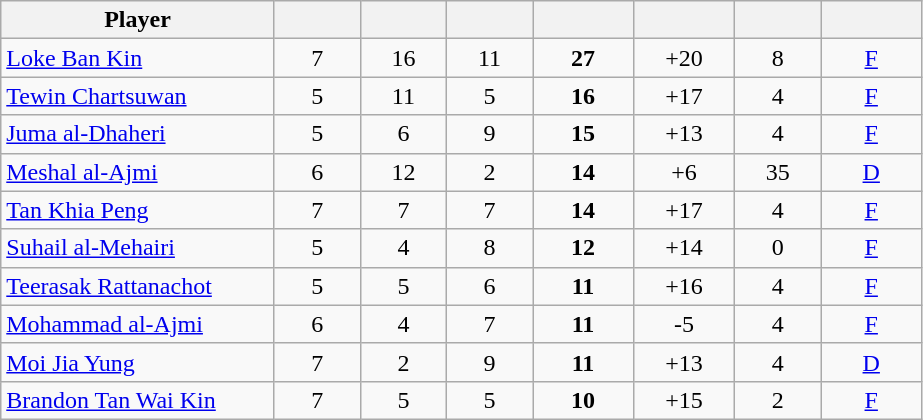<table class="wikitable sortable" style="text-align:center;">
<tr>
<th width="175px">Player</th>
<th width="50px"></th>
<th width="50px"></th>
<th width="50px"></th>
<th width="60px"></th>
<th width="60px"></th>
<th width="50px"></th>
<th width="60px"></th>
</tr>
<tr>
<td style="text-align:left;"> <a href='#'>Loke Ban Kin</a></td>
<td>7</td>
<td>16</td>
<td>11</td>
<td><strong>27</strong></td>
<td>+20</td>
<td>8</td>
<td><a href='#'>F</a></td>
</tr>
<tr>
<td style="text-align:left;"> <a href='#'>Tewin Chartsuwan</a></td>
<td>5</td>
<td>11</td>
<td>5</td>
<td><strong>16</strong></td>
<td>+17</td>
<td>4</td>
<td><a href='#'>F</a></td>
</tr>
<tr>
<td style="text-align:left;"> <a href='#'>Juma al-Dhaheri</a></td>
<td>5</td>
<td>6</td>
<td>9</td>
<td><strong>15</strong></td>
<td>+13</td>
<td>4</td>
<td><a href='#'>F</a></td>
</tr>
<tr>
<td style="text-align:left;"> <a href='#'>Meshal al-Ajmi</a></td>
<td>6</td>
<td>12</td>
<td>2</td>
<td><strong>14</strong></td>
<td>+6</td>
<td>35</td>
<td><a href='#'>D</a></td>
</tr>
<tr>
<td style="text-align:left;"> <a href='#'>Tan Khia Peng</a></td>
<td>7</td>
<td>7</td>
<td>7</td>
<td><strong>14</strong></td>
<td>+17</td>
<td>4</td>
<td><a href='#'>F</a></td>
</tr>
<tr>
<td style="text-align:left;"> <a href='#'>Suhail al-Mehairi</a></td>
<td>5</td>
<td>4</td>
<td>8</td>
<td><strong>12</strong></td>
<td>+14</td>
<td>0</td>
<td><a href='#'>F</a></td>
</tr>
<tr>
<td style="text-align:left;"> <a href='#'>Teerasak Rattanachot</a></td>
<td>5</td>
<td>5</td>
<td>6</td>
<td><strong>11</strong></td>
<td>+16</td>
<td>4</td>
<td><a href='#'>F</a></td>
</tr>
<tr>
<td style="text-align:left;"> <a href='#'>Mohammad al-Ajmi</a></td>
<td>6</td>
<td>4</td>
<td>7</td>
<td><strong>11</strong></td>
<td>-5</td>
<td>4</td>
<td><a href='#'>F</a></td>
</tr>
<tr>
<td style="text-align:left;"> <a href='#'>Moi Jia Yung</a></td>
<td>7</td>
<td>2</td>
<td>9</td>
<td><strong>11</strong></td>
<td>+13</td>
<td>4</td>
<td><a href='#'>D</a></td>
</tr>
<tr>
<td style="text-align:left;"> <a href='#'>Brandon Tan Wai Kin</a></td>
<td>7</td>
<td>5</td>
<td>5</td>
<td><strong>10</strong></td>
<td>+15</td>
<td>2</td>
<td><a href='#'>F</a></td>
</tr>
</table>
